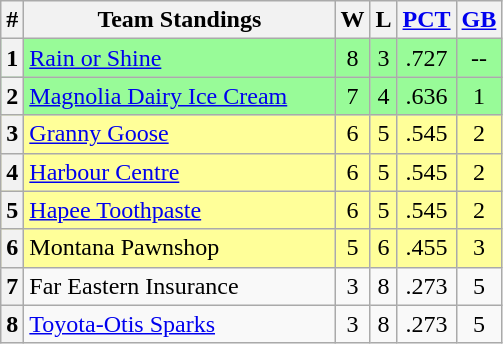<table class="wikitable">
<tr>
<th>#</th>
<th width=200>Team Standings</th>
<th>W</th>
<th>L</th>
<th><a href='#'>PCT</a></th>
<th><a href='#'>GB</a></th>
</tr>
<tr align=center bgcolor="#98fb98">
<th>1</th>
<td align=left><a href='#'>Rain or Shine</a></td>
<td>8</td>
<td>3</td>
<td>.727</td>
<td>--</td>
</tr>
<tr align=center bgcolor="#98fb98">
<th>2</th>
<td align=left><a href='#'>Magnolia Dairy Ice Cream</a></td>
<td>7</td>
<td>4</td>
<td>.636</td>
<td>1</td>
</tr>
<tr align=center bgcolor="#FFFF99">
<th>3</th>
<td align=left><a href='#'>Granny Goose</a></td>
<td>6</td>
<td>5</td>
<td>.545</td>
<td>2</td>
</tr>
<tr align=center bgcolor="#FFFF99">
<th>4</th>
<td align=left><a href='#'>Harbour Centre</a></td>
<td>6</td>
<td>5</td>
<td>.545</td>
<td>2</td>
</tr>
<tr align=center bgcolor="#FFFF99">
<th>5</th>
<td align=left><a href='#'>Hapee Toothpaste</a></td>
<td>6</td>
<td>5</td>
<td>.545</td>
<td>2</td>
</tr>
<tr align=center bgcolor="#FFFF99">
<th>6</th>
<td align=left>Montana Pawnshop</td>
<td>5</td>
<td>6</td>
<td>.455</td>
<td>3</td>
</tr>
<tr align=center bgcolor=>
<th>7</th>
<td align=left>Far Eastern Insurance</td>
<td>3</td>
<td>8</td>
<td>.273</td>
<td>5</td>
</tr>
<tr align=center bgcolor=>
<th>8</th>
<td align=left><a href='#'>Toyota-Otis Sparks</a></td>
<td>3</td>
<td>8</td>
<td>.273</td>
<td>5</td>
</tr>
</table>
